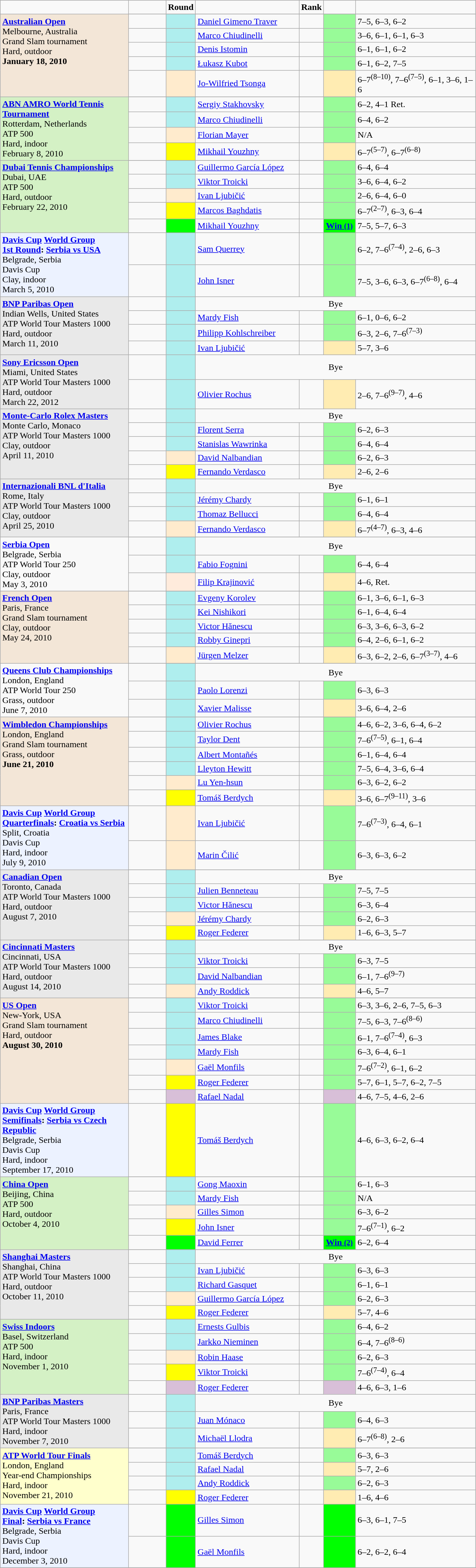<table class="wikitable">
<tr style="font-weight:bold">
<td style="width:225px;"></td>
<td style="width:60px;"></td>
<td style="width:10px;">Round</td>
<td style="width:180px;"></td>
<td style="width:25px;">Rank</td>
<td style="width:50px;"></td>
<td style="width:210px;"></td>
</tr>
<tr>
<td rowspan="6" style="background:#F3E6D7; text-align:left; vertical-align:top;"><strong><a href='#'>Australian Open</a></strong><br> Melbourne, Australia <br>Grand Slam tournament <br> Hard, outdoor <br> <strong>January 18, 2010</strong></td>
</tr>
<tr>
<td></td>
<td style="background:#afeeee;"></td>
<td> <a href='#'>Daniel Gimeno Traver</a></td>
<td></td>
<td style="background:#98fb98;"></td>
<td>7–5, 6–3, 6–2</td>
</tr>
<tr>
<td></td>
<td style="background:#afeeee;"></td>
<td> <a href='#'>Marco Chiudinelli</a></td>
<td></td>
<td style="background:#98fb98;"></td>
<td>3–6, 6–1, 6–1, 6–3</td>
</tr>
<tr>
<td></td>
<td style="background:#afeeee;"></td>
<td> <a href='#'>Denis Istomin</a></td>
<td></td>
<td style="background:#98fb98;"></td>
<td>6–1, 6–1, 6–2</td>
</tr>
<tr>
<td></td>
<td style="background:#afeeee;"></td>
<td> <a href='#'>Łukasz Kubot</a></td>
<td></td>
<td style="background:#98fb98;"></td>
<td>6–1, 6–2, 7–5</td>
</tr>
<tr>
<td></td>
<td style="background:#ffebcd;"></td>
<td> <a href='#'>Jo-Wilfried Tsonga</a></td>
<td></td>
<td style="background:#ffecb2;"></td>
<td>6–7<sup>(8–10)</sup>, 7–6<sup>(7–5)</sup>, 6–1, 3–6, 1–6</td>
</tr>
<tr>
<td rowspan="5" style="background:#D4F1C5; text-align:left; vertical-align:top;"><strong><a href='#'>ABN AMRO World Tennis Tournament</a></strong><br> Rotterdam, Netherlands <br>ATP 500 <br> Hard, indoor <br> February 8, 2010</td>
</tr>
<tr>
<td></td>
<td style="background:#afeeee;"></td>
<td> <a href='#'>Sergiy Stakhovsky</a></td>
<td></td>
<td style="background:#98fb98;"></td>
<td>6–2, 4–1 Ret.</td>
</tr>
<tr>
<td></td>
<td style="background:#afeeee;"></td>
<td> <a href='#'>Marco Chiudinelli</a></td>
<td></td>
<td style="background:#98fb98;"></td>
<td>6–4, 6–2</td>
</tr>
<tr>
<td></td>
<td style="background:#ffebcd;"></td>
<td> <a href='#'>Florian Mayer</a></td>
<td></td>
<td style="background:#98fb98;"></td>
<td>N/A</td>
</tr>
<tr>
<td></td>
<td style="background:yellow;"></td>
<td> <a href='#'>Mikhail Youzhny</a></td>
<td></td>
<td style="background:#ffecb2;"></td>
<td>6–7<sup>(5–7)</sup>, 6–7<sup>(6–8)</sup></td>
</tr>
<tr>
<td rowspan="6" style="background:#D4F1C5; text-align:left; vertical-align:top;"><strong><a href='#'>Dubai Tennis Championships</a></strong><br> Dubai, UAE <br>ATP 500 <br> Hard, outdoor <br> February 22, 2010</td>
</tr>
<tr>
<td></td>
<td style="background:#afeeee;"></td>
<td> <a href='#'>Guillermo García López</a></td>
<td></td>
<td style="background:#98fb98;"></td>
<td>6–4, 6–4</td>
</tr>
<tr>
<td></td>
<td style="background:#afeeee;"></td>
<td> <a href='#'>Viktor Troicki</a></td>
<td></td>
<td style="background:#98fb98;"></td>
<td>3–6, 6–4, 6–2</td>
</tr>
<tr>
<td></td>
<td style="background:#ffebcd;"></td>
<td> <a href='#'>Ivan Ljubičić</a></td>
<td></td>
<td style="background:#98fb98;"></td>
<td>2–6, 6–4, 6–0</td>
</tr>
<tr>
<td></td>
<td style="background:yellow;"></td>
<td> <a href='#'>Marcos Baghdatis</a></td>
<td></td>
<td style="background:#98fb98;"></td>
<td>6–7<sup>(2–7)</sup>, 6–3, 6–4</td>
</tr>
<tr>
<td></td>
<td style="background:lime;"></td>
<td> <a href='#'>Mikhail Youzhny</a></td>
<td></td>
<td style="background:lime;"><div><strong><a href='#'>Win <small>(1)</small></a></strong></div></td>
<td>7–5, 5–7, 6–3</td>
</tr>
<tr>
<td rowspan="2" style="background:#ECF2FF; text-align:left; vertical-align:top;"><strong><a href='#'>Davis Cup</a> <a href='#'>World Group <br> 1st Round</a>: <a href='#'>Serbia vs USA</a></strong><br>Belgrade, Serbia <br>Davis Cup <br> Clay, indoor <br> March 5, 2010</td>
<td></td>
<td style="background:#afeeee;"></td>
<td> <a href='#'>Sam Querrey</a></td>
<td></td>
<td style="background:#98fb98;"></td>
<td>6–2, 7–6<sup>(7–4)</sup>, 2–6, 6–3</td>
</tr>
<tr>
<td></td>
<td style="background:#afeeee;"></td>
<td> <a href='#'>John Isner</a></td>
<td></td>
<td style="background:#98fb98;"></td>
<td>7–5, 3–6, 6–3, 6–7<sup>(6–8)</sup>, 6–4</td>
</tr>
<tr>
<td rowspan="4" style="background:#E9E9E9; text-align:left; vertical-align:top;"><strong><a href='#'>BNP Paribas Open</a></strong><br> Indian Wells, United States <br>ATP World Tour Masters 1000 <br> Hard, outdoor <br> March 11, 2010</td>
<td></td>
<td style="background:#afeeee;"></td>
<td colspan="4" style="text-align:center;">Bye</td>
</tr>
<tr>
<td></td>
<td style="background:#afeeee;"></td>
<td> <a href='#'>Mardy Fish</a></td>
<td></td>
<td style="background:#98fb98;"></td>
<td>6–1, 0–6, 6–2</td>
</tr>
<tr>
<td></td>
<td style="background:#afeeee;"></td>
<td> <a href='#'>Philipp Kohlschreiber</a></td>
<td></td>
<td style="background:#98fb98;"></td>
<td>6–3, 2–6, 7–6<sup>(7–3)</sup></td>
</tr>
<tr>
<td></td>
<td style="background:#afeeee;"></td>
<td> <a href='#'>Ivan Ljubičić</a></td>
<td></td>
<td style="background:#ffecb2;"></td>
<td>5–7, 3–6</td>
</tr>
<tr>
<td rowspan="2" style="background:#E9E9E9; text-align:left; vertical-align:top;"><strong><a href='#'>Sony Ericsson Open</a></strong><br> Miami, United States <br>ATP World Tour Masters 1000 <br> Hard, outdoor <br> March 22, 2012</td>
<td></td>
<td style="background:#afeeee;"></td>
<td colspan="4" style="text-align:center;">Bye</td>
</tr>
<tr>
<td></td>
<td style="background:#afeeee;"></td>
<td> <a href='#'>Olivier Rochus</a></td>
<td></td>
<td style="background:#ffecb2;"></td>
<td>2–6, 7–6<sup>(9–7)</sup>, 4–6</td>
</tr>
<tr>
<td rowspan="5" style="background:#E9E9E9; text-align:left; vertical-align:top;"><strong><a href='#'>Monte-Carlo Rolex Masters</a></strong><br> Monte Carlo, Monaco <br>ATP World Tour Masters 1000 <br> Clay, outdoor <br> April 11, 2010</td>
<td></td>
<td style="background:#afeeee;"></td>
<td colspan="4" style="text-align:center;">Bye</td>
</tr>
<tr>
<td></td>
<td style="background:#afeeee;"></td>
<td> <a href='#'>Florent Serra</a></td>
<td></td>
<td style="background:#98fb98;"></td>
<td>6–2, 6–3</td>
</tr>
<tr>
<td></td>
<td style="background:#afeeee;"></td>
<td> <a href='#'>Stanislas Wawrinka</a></td>
<td></td>
<td style="background:#98fb98;"></td>
<td>6–4, 6–4</td>
</tr>
<tr>
<td></td>
<td style="background:#ffebcd;"></td>
<td> <a href='#'>David Nalbandian</a></td>
<td></td>
<td style="background:#98fb98;"></td>
<td>6–2, 6–3</td>
</tr>
<tr>
<td></td>
<td style="background:yellow;"></td>
<td> <a href='#'>Fernando Verdasco</a></td>
<td></td>
<td style="background:#ffecb2;"></td>
<td>2–6, 2–6</td>
</tr>
<tr>
<td rowspan="4" style="background:#E9E9E9; text-align:left; vertical-align:top;"><strong><a href='#'>Internazionali BNL d'Italia</a></strong><br> Rome, Italy <br>ATP World Tour Masters 1000 <br> Clay, outdoor <br> April 25, 2010</td>
<td></td>
<td style="background:#afeeee;"></td>
<td colspan="4" style="text-align:center;">Bye</td>
</tr>
<tr>
<td></td>
<td style="background:#afeeee;"></td>
<td> <a href='#'>Jérémy Chardy</a></td>
<td></td>
<td style="background:#98fb98;"></td>
<td>6–1, 6–1</td>
</tr>
<tr>
<td></td>
<td style="background:#afeeee;"></td>
<td> <a href='#'>Thomaz Bellucci</a></td>
<td></td>
<td style="background:#98fb98;"></td>
<td>6–4, 6–4</td>
</tr>
<tr>
<td></td>
<td style="background:#ffebcd;"></td>
<td> <a href='#'>Fernando Verdasco</a></td>
<td></td>
<td style="background:#ffecb2;"></td>
<td>6–7<sup>(4–7)</sup>, 6–3, 4–6</td>
</tr>
<tr>
<td rowspan="4"  style="text-align:left; vertical-align:top;"><strong><a href='#'>Serbia Open</a></strong> <br> Belgrade, Serbia <br> ATP World Tour 250 <br> Clay, outdoor <br> May 3, 2010</td>
</tr>
<tr>
<td></td>
<td style="background:#afeeee;"></td>
<td colspan="4" style="text-align:center;">Bye</td>
</tr>
<tr>
<td></td>
<td style="background:#afeeee;"></td>
<td> <a href='#'>Fabio Fognini</a></td>
<td></td>
<td style="background:#98fb98;"></td>
<td>6–4, 6–4</td>
</tr>
<tr>
<td></td>
<td style="background:#ffebdc;"></td>
<td> <a href='#'>Filip Krajinović</a></td>
<td></td>
<td style="background:#ffecb2;"></td>
<td>4–6, Ret.</td>
</tr>
<tr>
<td rowspan="6" style="background:#F3E6D7; text-align:left; vertical-align:top;"><strong><a href='#'>French Open</a></strong><br> Paris, France <br>Grand Slam tournament <br> Clay, outdoor <br> May 24, 2010</td>
</tr>
<tr>
<td></td>
<td style="background:#afeeee;"></td>
<td> <a href='#'>Evgeny Korolev</a></td>
<td></td>
<td style="background:#98fb98;"></td>
<td>6–1, 3–6, 6–1, 6–3</td>
</tr>
<tr>
<td></td>
<td style="background:#afeeee;"></td>
<td> <a href='#'>Kei Nishikori</a></td>
<td></td>
<td style="background:#98fb98;"></td>
<td>6–1, 6–4, 6–4</td>
</tr>
<tr>
<td></td>
<td style="background:#afeeee;"></td>
<td> <a href='#'>Victor Hănescu</a></td>
<td></td>
<td style="background:#98fb98;"></td>
<td>6–3, 3–6, 6–3, 6–2</td>
</tr>
<tr>
<td></td>
<td style="background:#afeeee;"></td>
<td> <a href='#'>Robby Ginepri</a></td>
<td></td>
<td style="background:#98fb98;"></td>
<td>6–4, 2–6, 6–1, 6–2</td>
</tr>
<tr>
<td></td>
<td style="background:#ffebcd;"></td>
<td> <a href='#'>Jürgen Melzer</a></td>
<td></td>
<td style="background:#ffecb2;"></td>
<td>6–3, 6–2, 2–6, 6–7<sup>(3–7)</sup>, 4–6</td>
</tr>
<tr>
<td rowspan="4"  style="text-align:left; vertical-align:top;"><strong><a href='#'>Queens Club Championships</a></strong> <br> London, England <br> ATP World Tour 250 <br> Grass, outdoor <br> June 7, 2010</td>
</tr>
<tr>
<td></td>
<td style="background:#afeeee;"></td>
<td colspan="4" style="text-align:center;">Bye</td>
</tr>
<tr>
<td></td>
<td style="background:#afeeee;"></td>
<td> <a href='#'>Paolo Lorenzi</a></td>
<td></td>
<td style="background:#98fb98;"></td>
<td>6–3, 6–3</td>
</tr>
<tr>
<td></td>
<td style="background:#afeeee;"></td>
<td> <a href='#'>Xavier Malisse</a></td>
<td></td>
<td style="background:#ffecb2;"></td>
<td>3–6, 6–4, 2–6</td>
</tr>
<tr>
<td rowspan="7" style="background:#F3E6D7; text-align:left; vertical-align:top;"><strong><a href='#'>Wimbledon Championships</a></strong><br> London, England <br>Grand Slam tournament <br> Grass, outdoor <br> <strong>June 21, 2010</strong></td>
</tr>
<tr>
<td></td>
<td style="background:#afeeee;"></td>
<td> <a href='#'>Olivier Rochus</a></td>
<td></td>
<td style="background:#98fb98;"></td>
<td>4–6, 6–2, 3–6, 6–4, 6–2</td>
</tr>
<tr>
<td></td>
<td style="background:#afeeee;"></td>
<td> <a href='#'>Taylor Dent</a></td>
<td></td>
<td style="background:#98fb98;"></td>
<td>7–6<sup>(7–5)</sup>, 6–1, 6–4</td>
</tr>
<tr>
<td></td>
<td style="background:#afeeee;"></td>
<td> <a href='#'>Albert Montañés</a></td>
<td></td>
<td style="background:#98fb98;"></td>
<td>6–1, 6–4, 6–4</td>
</tr>
<tr>
<td></td>
<td style="background:#afeeee;"></td>
<td> <a href='#'>Lleyton Hewitt</a></td>
<td></td>
<td style="background:#98fb98;"></td>
<td>7–5, 6–4, 3–6, 6–4</td>
</tr>
<tr>
<td></td>
<td style="background:#ffebcd;"></td>
<td> <a href='#'>Lu Yen-hsun</a></td>
<td></td>
<td style="background:#98fb98;"></td>
<td>6–3, 6–2, 6–2</td>
</tr>
<tr>
<td></td>
<td style="background:yellow;"></td>
<td> <a href='#'>Tomáš Berdych</a></td>
<td></td>
<td style="background:#ffecb2;"></td>
<td>3–6, 6–7<sup>(9–11)</sup>, 3–6</td>
</tr>
<tr>
<td rowspan="2" style="background:#ECF2FF; text-align:left; vertical-align:top;"><strong><a href='#'>Davis Cup</a> <a href='#'>World Group <br> Quarterfinals</a>: <a href='#'>Croatia vs Serbia</a></strong><br>Split, Croatia <br>Davis Cup <br> Hard, indoor <br> July 9, 2010</td>
<td></td>
<td style="background:#ffebcd;"></td>
<td> <a href='#'>Ivan Ljubičić</a></td>
<td></td>
<td style="background:#98fb98;"></td>
<td>7–6<sup>(7–3)</sup>, 6–4, 6–1</td>
</tr>
<tr>
<td></td>
<td style="background:#ffebcd;"></td>
<td> <a href='#'>Marin Čilić</a></td>
<td></td>
<td style="background:#98fb98;"></td>
<td>6–3, 6–3, 6–2</td>
</tr>
<tr>
<td rowspan="6" style="background:#E9E9E9; text-align:left; vertical-align:top;"><strong> <a href='#'>Canadian Open</a> </strong><br> Toronto, Canada <br>ATP World Tour Masters 1000 <br> Hard, outdoor <br> August 7, 2010</td>
</tr>
<tr>
<td></td>
<td style="background:#afeeee;"></td>
<td colspan="4" style="text-align:center;">Bye</td>
</tr>
<tr>
<td></td>
<td style="background:#afeeee;"></td>
<td> <a href='#'>Julien Benneteau</a></td>
<td></td>
<td style="background:#98fb98;"></td>
<td>7–5, 7–5</td>
</tr>
<tr>
<td></td>
<td style="background:#afeeee;"></td>
<td> <a href='#'>Victor Hănescu</a></td>
<td></td>
<td style="background:#98fb98;"></td>
<td>6–3, 6–4</td>
</tr>
<tr>
<td></td>
<td style="background:#ffebcd;"></td>
<td> <a href='#'>Jérémy Chardy</a></td>
<td></td>
<td style="background:#98fb98;"></td>
<td>6–2, 6–3</td>
</tr>
<tr>
<td></td>
<td style="background:yellow;"></td>
<td> <a href='#'>Roger Federer</a></td>
<td></td>
<td style="background:#ffecb2;"></td>
<td>1–6, 6–3, 5–7</td>
</tr>
<tr>
<td rowspan="5" style="background:#E9E9E9; text-align:left; vertical-align:top;"><strong> <a href='#'>Cincinnati Masters</a></strong><br> Cincinnati, USA <br>ATP World Tour Masters 1000 <br> Hard, outdoor <br> August 14, 2010</td>
</tr>
<tr>
<td></td>
<td style="background:#afeeee;"></td>
<td colspan="4" style="text-align:center;">Bye</td>
</tr>
<tr>
<td></td>
<td style="background:#afeeee;"></td>
<td> <a href='#'>Viktor Troicki</a></td>
<td></td>
<td style="background:#98fb98;"></td>
<td>6–3, 7–5</td>
</tr>
<tr>
<td></td>
<td style="background:#afeeee;"></td>
<td> <a href='#'>David Nalbandian</a></td>
<td></td>
<td style="background:#98fb98;"></td>
<td>6–1, 7–6<sup>(9–7)</sup></td>
</tr>
<tr>
<td></td>
<td style="background:#ffebcd;"></td>
<td> <a href='#'>Andy Roddick</a></td>
<td></td>
<td style="background:#ffecb2;"></td>
<td>4–6, 5–7</td>
</tr>
<tr>
<td rowspan="8" style="background:#F3E6D7; text-align:left; vertical-align:top;"><strong><a href='#'>US Open</a></strong><br> New-York, USA <br>Grand Slam tournament <br> Hard, outdoor <br> <strong>August 30, 2010</strong></td>
</tr>
<tr>
<td></td>
<td style="background:#afeeee;"></td>
<td> <a href='#'>Viktor Troicki</a></td>
<td></td>
<td style="background:#98fb98;"></td>
<td>6–3, 3–6, 2–6, 7–5, 6–3</td>
</tr>
<tr>
<td></td>
<td style="background:#afeeee;"></td>
<td> <a href='#'>Marco Chiudinelli</a></td>
<td></td>
<td style="background:#98fb98;"></td>
<td>7–5, 6–3, 7–6<sup>(8–6)</sup></td>
</tr>
<tr>
<td></td>
<td style="background:#afeeee;"></td>
<td> <a href='#'>James Blake</a></td>
<td></td>
<td style="background:#98fb98;"></td>
<td>6–1, 7–6<sup>(7–4)</sup>, 6–3</td>
</tr>
<tr>
<td></td>
<td style="background:#afeeee;"></td>
<td> <a href='#'>Mardy Fish</a></td>
<td></td>
<td style="background:#98fb98;"></td>
<td>6–3, 6–4, 6–1</td>
</tr>
<tr>
<td></td>
<td style="background:#ffebcd;"></td>
<td> <a href='#'>Gaël Monfils</a></td>
<td></td>
<td style="background:#98fb98;"></td>
<td>7–6<sup>(7–2)</sup>, 6–1, 6–2</td>
</tr>
<tr>
<td></td>
<td style="background:yellow;"></td>
<td> <a href='#'>Roger Federer</a></td>
<td></td>
<td style="background:#98fb98;"></td>
<td>5–7, 6–1, 5–7, 6–2, 7–5</td>
</tr>
<tr>
<td></td>
<td style="background:thistle;"></td>
<td> <a href='#'>Rafael Nadal</a></td>
<td></td>
<td style="background:thistle;"></td>
<td>4–6, 7–5, 4–6, 2–6</td>
</tr>
<tr>
<td rowspan="1" style="background:#ECF2FF; text-align:left; vertical-align:top;"><strong><a href='#'>Davis Cup</a> <a href='#'>World Group <br> Semifinals</a>: <a href='#'>Serbia vs  Czech Republic</a></strong><br>Belgrade, Serbia <br>Davis Cup <br> Hard, indoor <br> September 17, 2010</td>
<td></td>
<td style="background:yellow;"></td>
<td> <a href='#'>Tomáš Berdych</a></td>
<td></td>
<td style="background:#98fb98;"></td>
<td>4–6, 6–3, 6–2, 6–4</td>
</tr>
<tr>
<td rowspan="6" style="background:#D4F1C5; text-align:left; vertical-align:top;"><strong><a href='#'>China Open</a></strong><br> Beijing, China <br>ATP 500 <br> Hard, outdoor <br> October 4, 2010</td>
</tr>
<tr>
<td></td>
<td style="background:#afeeee;"></td>
<td> <a href='#'>Gong Maoxin</a></td>
<td></td>
<td style="background:#98fb98;"></td>
<td>6–1, 6–3</td>
</tr>
<tr>
<td></td>
<td style="background:#afeeee;"></td>
<td> <a href='#'>Mardy Fish</a></td>
<td></td>
<td style="background:#98fb98;"></td>
<td>N/A</td>
</tr>
<tr>
<td></td>
<td style="background:#ffebcd;"></td>
<td> <a href='#'>Gilles Simon</a></td>
<td></td>
<td style="background:#98fb98;"></td>
<td>6–3, 6–2</td>
</tr>
<tr>
<td></td>
<td style="background:yellow;"></td>
<td> <a href='#'>John Isner</a></td>
<td></td>
<td style="background:#98fb98;"></td>
<td>7–6<sup>(7–1)</sup>, 6–2</td>
</tr>
<tr>
<td></td>
<td style="background:lime;"></td>
<td> <a href='#'>David Ferrer</a></td>
<td></td>
<td style="background:lime;"><div><strong><a href='#'>Win <small>(2)</small></a></strong></div></td>
<td>6–2, 6–4</td>
</tr>
<tr>
<td rowspan="6" style="background:#E9E9E9; text-align:left; vertical-align:top;"><strong> <a href='#'>Shanghai Masters</a> </strong><br> Shanghai, China <br>ATP World Tour Masters 1000 <br> Hard, outdoor <br> October 11, 2010</td>
</tr>
<tr>
<td></td>
<td style="background:#afeeee;"></td>
<td colspan="4" style="text-align:center;">Bye</td>
</tr>
<tr>
<td></td>
<td style="background:#afeeee;"></td>
<td> <a href='#'>Ivan Ljubičić</a></td>
<td></td>
<td style="background:#98fb98;"></td>
<td>6–3, 6–3</td>
</tr>
<tr>
<td></td>
<td style="background:#afeeee;"></td>
<td> <a href='#'>Richard Gasquet</a></td>
<td></td>
<td style="background:#98fb98;"></td>
<td>6–1, 6–1</td>
</tr>
<tr>
<td></td>
<td style="background:#ffebcd;"></td>
<td> <a href='#'>Guillermo García López</a></td>
<td></td>
<td style="background:#98fb98;"></td>
<td>6–2, 6–3</td>
</tr>
<tr>
<td></td>
<td style="background:yellow;"></td>
<td> <a href='#'>Roger Federer</a></td>
<td></td>
<td style="background:#ffecb2;"></td>
<td>5–7, 4–6</td>
</tr>
<tr>
<td rowspan="6" style="background:#D4F1C5; text-align:left; vertical-align:top;"><strong><a href='#'>Swiss Indoors</a></strong><br> Basel, Switzerland <br>ATP 500 <br> Hard, indoor <br> November 1, 2010</td>
</tr>
<tr>
<td></td>
<td style="background:#afeeee;"></td>
<td> <a href='#'>Ernests Gulbis</a></td>
<td></td>
<td style="background:#98fb98;"></td>
<td>6–4, 6–2</td>
</tr>
<tr>
<td></td>
<td style="background:#afeeee;"></td>
<td> <a href='#'>Jarkko Nieminen</a></td>
<td></td>
<td style="background:#98fb98;"></td>
<td>6–4, 7–6<sup>(8–6)</sup></td>
</tr>
<tr>
<td></td>
<td style="background:#ffebcd;"></td>
<td> <a href='#'>Robin Haase</a></td>
<td></td>
<td style="background:#98fb98;"></td>
<td>6–2, 6–3</td>
</tr>
<tr>
<td></td>
<td style="background:yellow;"></td>
<td> <a href='#'>Viktor Troicki</a></td>
<td></td>
<td style="background:#98fb98;"></td>
<td>7–6<sup>(7–4)</sup>, 6–4</td>
</tr>
<tr>
<td></td>
<td style="background:thistle;"></td>
<td> <a href='#'>Roger Federer</a></td>
<td></td>
<td style="background:thistle;"></td>
<td>4–6, 6–3, 1–6</td>
</tr>
<tr>
<td rowspan="3" style="background:#E9E9E9; text-align:left; vertical-align:top;"><strong><a href='#'>BNP Paribas Masters</a></strong><br> Paris, France <br>ATP World Tour Masters 1000 <br> Hard, indoor <br> November 7, 2010</td>
<td></td>
<td style="background:#afeeee;"></td>
<td colspan="4" style="text-align:center;">Bye</td>
</tr>
<tr>
<td></td>
<td style="background:#afeeee;"></td>
<td> <a href='#'>Juan Mónaco</a></td>
<td></td>
<td style="background:#98fb98;"></td>
<td>6–4, 6–3</td>
</tr>
<tr>
<td></td>
<td style="background:#afeeee;"></td>
<td> <a href='#'>Michaël Llodra</a></td>
<td></td>
<td style="background:#ffecb2;"></td>
<td>6–7<sup>(6–8)</sup>, 2–6</td>
</tr>
<tr>
<td rowspan="5" style="background:#ffffcc; text-align:left; vertical-align:top;"><strong><a href='#'>ATP World Tour Finals</a></strong><br> London, England <br>Year-end Championships <br> Hard, indoor <br> November 21, 2010</td>
</tr>
<tr>
<td></td>
<td style="background:#afeeee;"></td>
<td> <a href='#'>Tomáš Berdych</a></td>
<td></td>
<td style="background:#98fb98;"></td>
<td>6–3, 6–3</td>
</tr>
<tr>
<td></td>
<td style="background:#afeeee;"></td>
<td> <a href='#'>Rafael Nadal</a></td>
<td></td>
<td style="background:#ffecb2;"></td>
<td>5–7, 2–6</td>
</tr>
<tr>
<td></td>
<td style="background:#afeeee;"></td>
<td> <a href='#'>Andy Roddick</a></td>
<td></td>
<td style="background:#98fb98;"></td>
<td>6–2, 6–3</td>
</tr>
<tr>
<td></td>
<td style="background:yellow;"></td>
<td> <a href='#'>Roger Federer</a></td>
<td></td>
<td style="background:#ffecb2;"></td>
<td>1–6, 4–6</td>
</tr>
<tr>
<td rowspan="2" style="background:#ECF2FF; text-align:left; vertical-align:top;"><strong><a href='#'>Davis Cup</a> <a href='#'>World Group <br> Final</a>: <a href='#'>Serbia vs France</a></strong><br>Belgrade, Serbia <br>Davis Cup <br> Hard, indoor <br> December 3, 2010</td>
<td></td>
<td style="background:lime;"></td>
<td> <a href='#'>Gilles Simon</a></td>
<td></td>
<td style="background:lime;"></td>
<td>6–3, 6–1, 7–5</td>
</tr>
<tr>
<td></td>
<td style="background:lime;"></td>
<td> <a href='#'>Gaël Monfils</a></td>
<td></td>
<td style="background:lime;"></td>
<td>6–2, 6–2, 6–4</td>
</tr>
<tr>
</tr>
</table>
